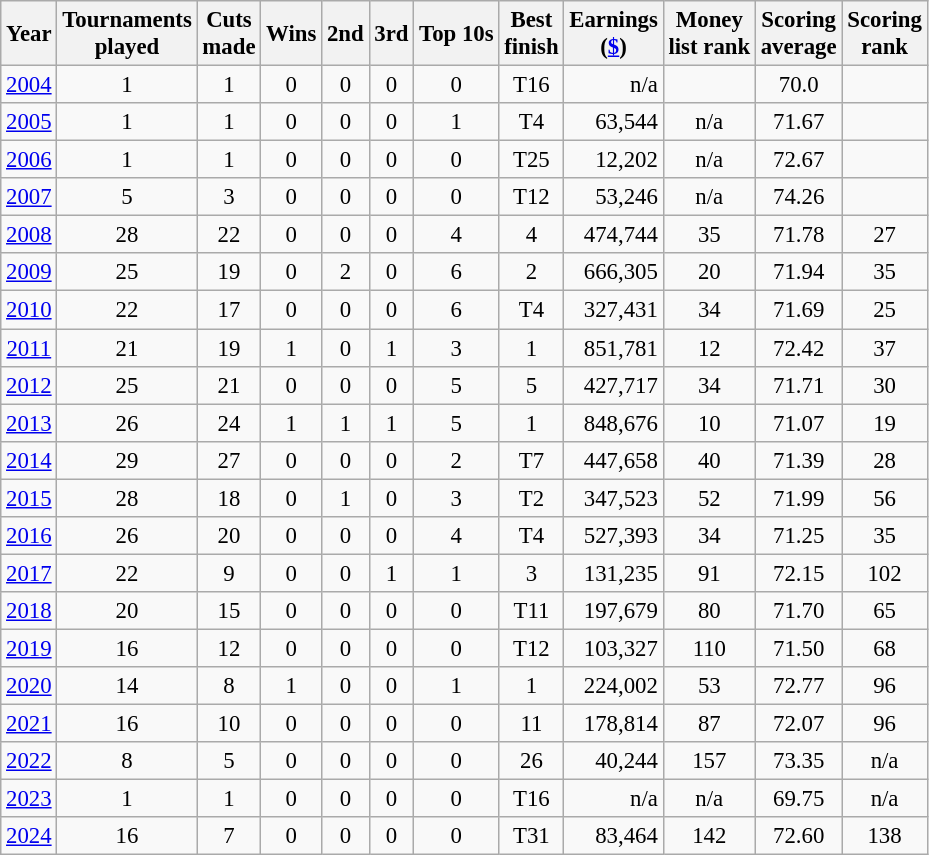<table class="wikitable" style="text-align:center; font-size: 95%;">
<tr>
<th>Year</th>
<th>Tournaments <br>played</th>
<th>Cuts <br>made</th>
<th>Wins</th>
<th>2nd</th>
<th>3rd</th>
<th>Top 10s</th>
<th>Best <br>finish</th>
<th>Earnings<br>(<a href='#'>$</a>)</th>
<th>Money <br>list rank</th>
<th>Scoring <br>average</th>
<th>Scoring<br>rank</th>
</tr>
<tr>
<td><a href='#'>2004</a></td>
<td>1</td>
<td>1</td>
<td>0</td>
<td>0</td>
<td>0</td>
<td>0</td>
<td>T16</td>
<td align="right">n/a</td>
<td></td>
<td>70.0</td>
<td></td>
</tr>
<tr>
<td><a href='#'>2005</a></td>
<td>1</td>
<td>1</td>
<td>0</td>
<td>0</td>
<td>0</td>
<td>1</td>
<td>T4</td>
<td align="right">63,544</td>
<td>n/a</td>
<td>71.67</td>
<td></td>
</tr>
<tr>
<td><a href='#'>2006</a></td>
<td>1</td>
<td>1</td>
<td>0</td>
<td>0</td>
<td>0</td>
<td>0</td>
<td>T25</td>
<td align="right">12,202</td>
<td>n/a</td>
<td>72.67</td>
<td></td>
</tr>
<tr>
<td><a href='#'>2007</a></td>
<td>5</td>
<td>3</td>
<td>0</td>
<td>0</td>
<td>0</td>
<td>0</td>
<td>T12</td>
<td align="right">53,246</td>
<td>n/a</td>
<td>74.26</td>
<td></td>
</tr>
<tr>
<td><a href='#'>2008</a></td>
<td>28</td>
<td>22</td>
<td>0</td>
<td>0</td>
<td>0</td>
<td>4</td>
<td>4</td>
<td align="right">474,744</td>
<td>35</td>
<td>71.78</td>
<td>27</td>
</tr>
<tr>
<td><a href='#'>2009</a></td>
<td>25</td>
<td>19</td>
<td>0</td>
<td>2</td>
<td>0</td>
<td>6</td>
<td>2</td>
<td align="right">666,305</td>
<td>20</td>
<td>71.94</td>
<td>35</td>
</tr>
<tr>
<td><a href='#'>2010</a></td>
<td>22</td>
<td>17</td>
<td>0</td>
<td>0</td>
<td>0</td>
<td>6</td>
<td>T4</td>
<td align="right">327,431</td>
<td>34</td>
<td>71.69</td>
<td>25</td>
</tr>
<tr>
<td><a href='#'>2011</a></td>
<td>21</td>
<td>19</td>
<td>1</td>
<td>0</td>
<td>1</td>
<td>3</td>
<td>1</td>
<td align="right">851,781</td>
<td>12</td>
<td>72.42</td>
<td>37</td>
</tr>
<tr>
<td><a href='#'>2012</a></td>
<td>25</td>
<td>21</td>
<td>0</td>
<td>0</td>
<td>0</td>
<td>5</td>
<td>5</td>
<td align="right">427,717</td>
<td>34</td>
<td>71.71</td>
<td>30</td>
</tr>
<tr>
<td><a href='#'>2013</a></td>
<td>26</td>
<td>24</td>
<td>1</td>
<td>1</td>
<td>1</td>
<td>5</td>
<td>1</td>
<td align="right">848,676</td>
<td>10</td>
<td>71.07</td>
<td>19</td>
</tr>
<tr>
<td><a href='#'>2014</a></td>
<td>29</td>
<td>27</td>
<td>0</td>
<td>0</td>
<td>0</td>
<td>2</td>
<td>T7</td>
<td align="right">447,658</td>
<td>40</td>
<td>71.39</td>
<td>28</td>
</tr>
<tr>
<td><a href='#'>2015</a></td>
<td>28</td>
<td>18</td>
<td>0</td>
<td>1</td>
<td>0</td>
<td>3</td>
<td>T2</td>
<td align="right">347,523</td>
<td>52</td>
<td>71.99</td>
<td>56</td>
</tr>
<tr>
<td><a href='#'>2016</a></td>
<td>26</td>
<td>20</td>
<td>0</td>
<td>0</td>
<td>0</td>
<td>4</td>
<td>T4</td>
<td align="right">527,393</td>
<td>34</td>
<td>71.25</td>
<td>35</td>
</tr>
<tr>
<td><a href='#'>2017</a></td>
<td>22</td>
<td>9</td>
<td>0</td>
<td>0</td>
<td>1</td>
<td>1</td>
<td>3</td>
<td align=right>131,235</td>
<td>91</td>
<td>72.15</td>
<td>102</td>
</tr>
<tr>
<td><a href='#'>2018</a></td>
<td>20</td>
<td>15</td>
<td>0</td>
<td>0</td>
<td>0</td>
<td>0</td>
<td>T11</td>
<td align=right>197,679</td>
<td>80</td>
<td>71.70</td>
<td>65</td>
</tr>
<tr>
<td><a href='#'>2019</a></td>
<td>16</td>
<td>12</td>
<td>0</td>
<td>0</td>
<td>0</td>
<td>0</td>
<td>T12</td>
<td align=right>103,327</td>
<td>110</td>
<td>71.50</td>
<td>68</td>
</tr>
<tr>
<td><a href='#'>2020</a></td>
<td>14</td>
<td>8</td>
<td>1</td>
<td>0</td>
<td>0</td>
<td>1</td>
<td>1</td>
<td align=right>224,002</td>
<td>53</td>
<td>72.77</td>
<td>96</td>
</tr>
<tr>
<td><a href='#'>2021</a></td>
<td>16</td>
<td>10</td>
<td>0</td>
<td>0</td>
<td>0</td>
<td>0</td>
<td>11</td>
<td align=right>178,814</td>
<td>87</td>
<td>72.07</td>
<td>96</td>
</tr>
<tr>
<td><a href='#'>2022</a></td>
<td>8</td>
<td>5</td>
<td>0</td>
<td>0</td>
<td>0</td>
<td>0</td>
<td>26</td>
<td align=right>40,244</td>
<td>157</td>
<td>73.35</td>
<td>n/a</td>
</tr>
<tr>
<td><a href='#'>2023</a></td>
<td>1</td>
<td>1</td>
<td>0</td>
<td>0</td>
<td>0</td>
<td>0</td>
<td>T16</td>
<td align=right>n/a</td>
<td>n/a</td>
<td>69.75</td>
<td>n/a</td>
</tr>
<tr>
<td><a href='#'>2024</a></td>
<td>16</td>
<td>7</td>
<td>0</td>
<td>0</td>
<td>0</td>
<td>0</td>
<td>T31</td>
<td align=right>83,464</td>
<td>142</td>
<td>72.60</td>
<td>138</td>
</tr>
</table>
